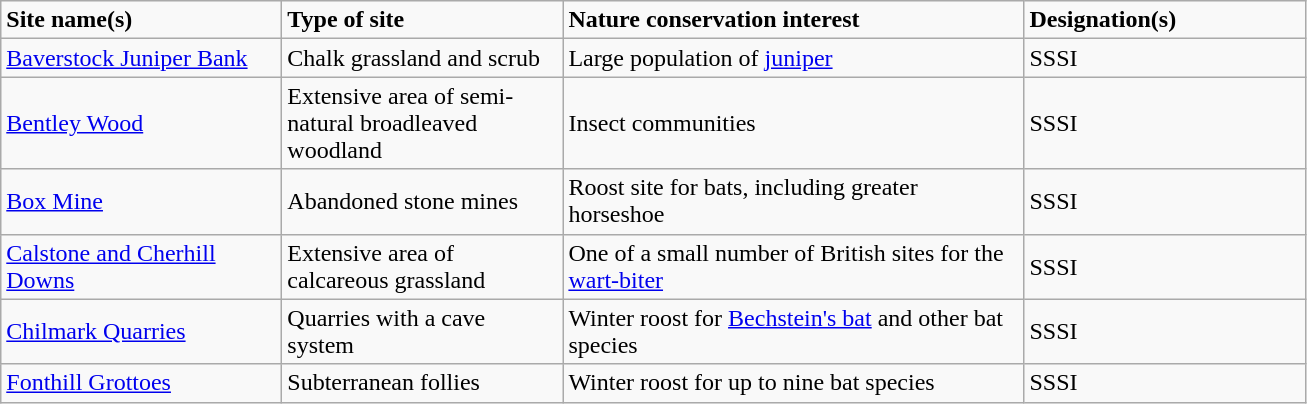<table class="wikitable">
<tr>
<td style="width:180px"><strong>Site name(s)</strong></td>
<td style="width:180px"><strong>Type of site</strong></td>
<td style="width:300px"><strong>Nature conservation interest</strong></td>
<td style="width:180px"><strong>Designation(s)</strong></td>
</tr>
<tr>
<td><a href='#'>Baverstock Juniper Bank</a></td>
<td>Chalk grassland and scrub</td>
<td>Large population of <a href='#'>juniper</a></td>
<td>SSSI</td>
</tr>
<tr>
<td><a href='#'>Bentley Wood</a></td>
<td>Extensive area of semi-natural broadleaved woodland</td>
<td>Insect communities</td>
<td>SSSI</td>
</tr>
<tr>
<td><a href='#'>Box Mine</a></td>
<td>Abandoned stone mines</td>
<td>Roost site for bats, including greater horseshoe</td>
<td>SSSI</td>
</tr>
<tr>
<td><a href='#'>Calstone and Cherhill Downs</a></td>
<td>Extensive area of calcareous grassland</td>
<td>One of a small number of British sites for the <a href='#'>wart-biter</a></td>
<td>SSSI</td>
</tr>
<tr>
<td><a href='#'>Chilmark Quarries</a></td>
<td>Quarries with a cave system</td>
<td>Winter roost for <a href='#'>Bechstein's bat</a> and other bat species</td>
<td>SSSI</td>
</tr>
<tr>
<td><a href='#'>Fonthill Grottoes</a></td>
<td>Subterranean follies</td>
<td>Winter roost for up to nine bat species</td>
<td>SSSI</td>
</tr>
</table>
